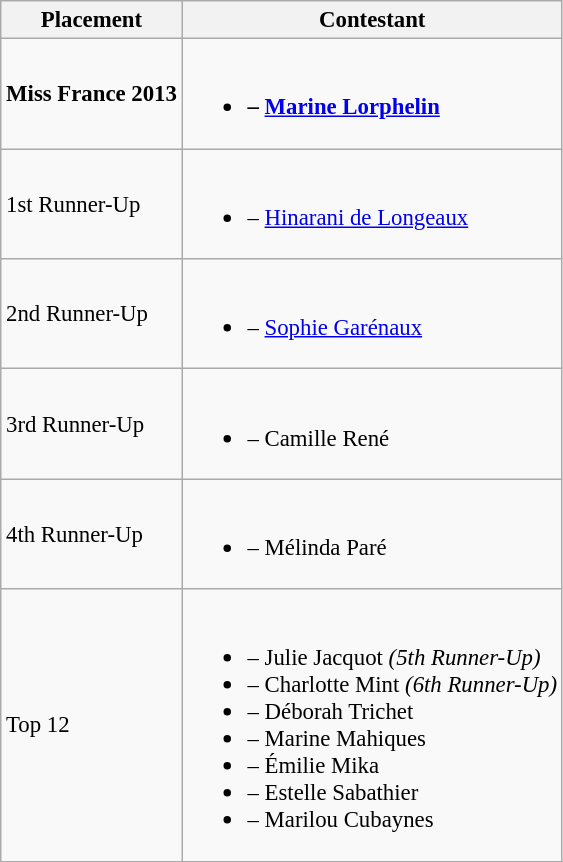<table class="wikitable sortable" style="font-size:95%;">
<tr>
<th>Placement</th>
<th>Contestant</th>
</tr>
<tr>
<td><strong>Miss France 2013</strong></td>
<td><br><ul><li><strong> – <a href='#'>Marine Lorphelin</a></strong></li></ul></td>
</tr>
<tr>
<td>1st Runner-Up</td>
<td><br><ul><li> – <a href='#'>Hinarani de Longeaux</a></li></ul></td>
</tr>
<tr>
<td>2nd Runner-Up</td>
<td><br><ul><li> – <a href='#'>Sophie Garénaux</a></li></ul></td>
</tr>
<tr>
<td>3rd Runner-Up</td>
<td><br><ul><li> – Camille René</li></ul></td>
</tr>
<tr>
<td>4th Runner-Up</td>
<td><br><ul><li> –  Mélinda Paré</li></ul></td>
</tr>
<tr>
<td>Top 12</td>
<td><br><ul><li> – Julie Jacquot <em>(5th Runner-Up)</em></li><li> – Charlotte Mint <em>(6th Runner-Up)</em></li><li> – Déborah Trichet</li><li> – Marine Mahiques</li><li> – Émilie Mika</li><li> – Estelle Sabathier</li><li> –  Marilou Cubaynes</li></ul></td>
</tr>
</table>
